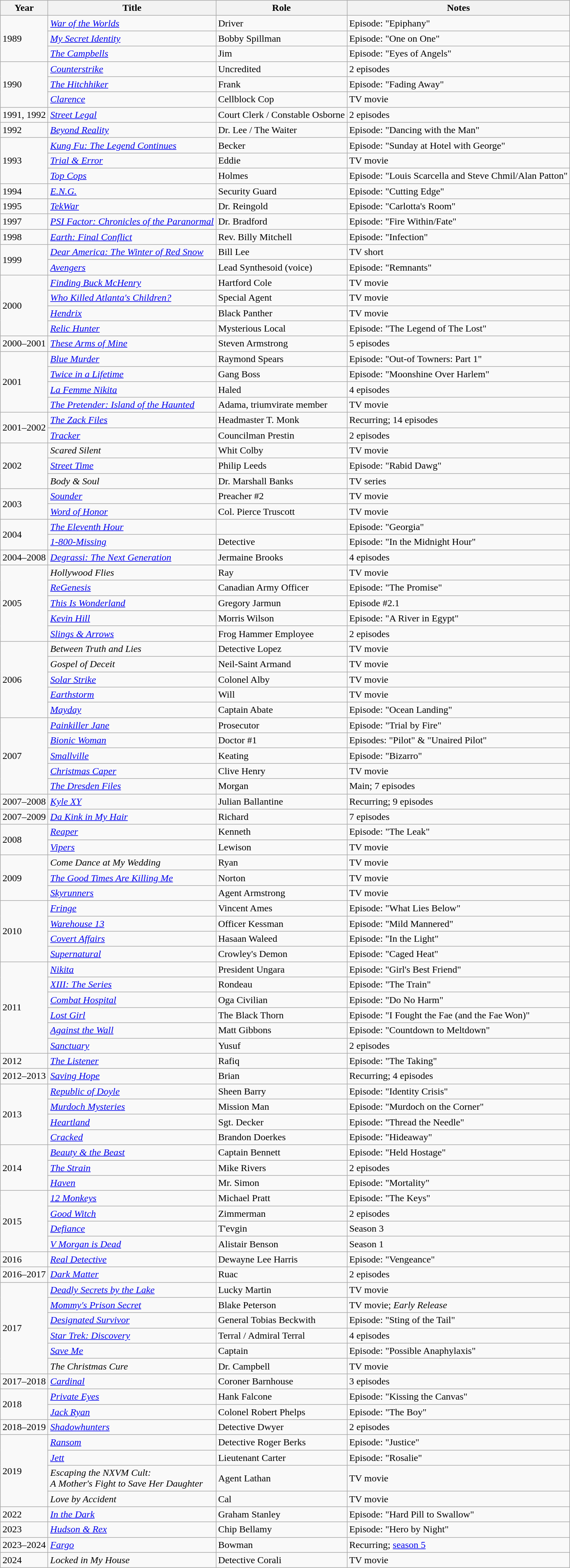<table class="wikitable sortable">
<tr>
<th>Year</th>
<th>Title</th>
<th>Role</th>
<th class="unsortable">Notes</th>
</tr>
<tr>
<td rowspan="3">1989</td>
<td><em><a href='#'>War of the Worlds</a></em></td>
<td>Driver</td>
<td>Episode: "Epiphany"</td>
</tr>
<tr>
<td><em><a href='#'>My Secret Identity</a></em></td>
<td>Bobby Spillman</td>
<td>Episode: "One on One"</td>
</tr>
<tr>
<td data-sort-value="Campbells, The"><em><a href='#'>The Campbells</a></em></td>
<td>Jim</td>
<td>Episode: "Eyes of Angels"</td>
</tr>
<tr>
<td rowspan="3">1990</td>
<td><em><a href='#'>Counterstrike</a></em></td>
<td>Uncredited</td>
<td>2 episodes</td>
</tr>
<tr>
<td data-sort-value="Hitchhiker, The"><em><a href='#'>The Hitchhiker</a></em></td>
<td>Frank</td>
<td>Episode: "Fading Away"</td>
</tr>
<tr>
<td><em><a href='#'>Clarence</a></em></td>
<td>Cellblock Cop</td>
<td>TV movie</td>
</tr>
<tr>
<td>1991, 1992</td>
<td><em><a href='#'>Street Legal</a></em></td>
<td>Court Clerk / Constable Osborne</td>
<td>2 episodes</td>
</tr>
<tr>
<td>1992</td>
<td><em><a href='#'>Beyond Reality</a></em></td>
<td>Dr. Lee / The Waiter</td>
<td>Episode: "Dancing with the Man"</td>
</tr>
<tr>
<td rowspan="3">1993</td>
<td><em><a href='#'>Kung Fu: The Legend Continues</a></em></td>
<td>Becker</td>
<td>Episode: "Sunday at Hotel with George"</td>
</tr>
<tr>
<td><em><a href='#'>Trial & Error</a></em></td>
<td>Eddie</td>
<td>TV movie</td>
</tr>
<tr>
<td><em><a href='#'>Top Cops</a></em></td>
<td>Holmes</td>
<td>Episode: "Louis Scarcella and Steve Chmil/Alan Patton"</td>
</tr>
<tr>
<td>1994</td>
<td><em><a href='#'>E.N.G.</a></em></td>
<td>Security Guard</td>
<td>Episode: "Cutting Edge"</td>
</tr>
<tr>
<td>1995</td>
<td><em><a href='#'>TekWar</a></em></td>
<td>Dr. Reingold</td>
<td>Episode: "Carlotta's Room"</td>
</tr>
<tr>
<td>1997</td>
<td><em><a href='#'>PSI Factor: Chronicles of the Paranormal</a></em></td>
<td>Dr. Bradford</td>
<td>Episode: "Fire Within/Fate"</td>
</tr>
<tr>
<td>1998</td>
<td><em><a href='#'>Earth: Final Conflict</a></em></td>
<td>Rev. Billy Mitchell</td>
<td>Episode: "Infection"</td>
</tr>
<tr>
<td rowspan="2">1999</td>
<td><em><a href='#'>Dear America: The Winter of Red Snow</a></em></td>
<td>Bill Lee</td>
<td>TV short</td>
</tr>
<tr>
<td><em><a href='#'>Avengers</a></em></td>
<td>Lead Synthesoid (voice)</td>
<td>Episode: "Remnants"</td>
</tr>
<tr>
<td rowspan="4">2000</td>
<td><em><a href='#'>Finding Buck McHenry</a></em></td>
<td>Hartford Cole</td>
<td>TV movie</td>
</tr>
<tr>
<td><em><a href='#'>Who Killed Atlanta's Children?</a></em></td>
<td>Special Agent</td>
<td>TV movie</td>
</tr>
<tr>
<td><em><a href='#'>Hendrix</a></em></td>
<td>Black Panther</td>
<td>TV movie</td>
</tr>
<tr>
<td><em><a href='#'>Relic Hunter</a></em></td>
<td>Mysterious Local</td>
<td>Episode: "The Legend of The Lost"</td>
</tr>
<tr>
<td>2000–2001</td>
<td><em><a href='#'>These Arms of Mine</a></em></td>
<td>Steven Armstrong</td>
<td>5 episodes</td>
</tr>
<tr>
<td rowspan="4">2001</td>
<td><em><a href='#'>Blue Murder</a></em></td>
<td>Raymond Spears</td>
<td>Episode: "Out-of Towners: Part 1"</td>
</tr>
<tr>
<td><em><a href='#'>Twice in a Lifetime</a></em></td>
<td>Gang Boss</td>
<td>Episode: "Moonshine Over Harlem"</td>
</tr>
<tr>
<td><em><a href='#'>La Femme Nikita</a></em></td>
<td>Haled</td>
<td>4 episodes</td>
</tr>
<tr>
<td data-sort-value="Pretender: Island of the Haunted, The"><em><a href='#'>The Pretender: Island of the Haunted</a></em></td>
<td>Adama, triumvirate member</td>
<td>TV movie</td>
</tr>
<tr>
<td rowspan="2">2001–2002</td>
<td data-sort-value="Zack Files, The"><em><a href='#'>The Zack Files</a></em></td>
<td>Headmaster T. Monk</td>
<td>Recurring; 14 episodes</td>
</tr>
<tr>
<td><em><a href='#'>Tracker</a></em></td>
<td>Councilman Prestin</td>
<td>2 episodes</td>
</tr>
<tr>
<td rowspan="3">2002</td>
<td><em>Scared Silent</em></td>
<td>Whit Colby</td>
<td>TV movie</td>
</tr>
<tr>
<td><em><a href='#'>Street Time</a></em></td>
<td>Philip Leeds</td>
<td>Episode: "Rabid Dawg"</td>
</tr>
<tr>
<td><em>Body & Soul</em></td>
<td>Dr. Marshall Banks</td>
<td>TV series</td>
</tr>
<tr>
<td rowspan="2">2003</td>
<td><em><a href='#'>Sounder</a></em></td>
<td>Preacher #2</td>
<td>TV movie</td>
</tr>
<tr>
<td><em><a href='#'>Word of Honor</a></em></td>
<td>Col. Pierce Truscott</td>
<td>TV movie</td>
</tr>
<tr>
<td rowspan="2">2004</td>
<td data-sort-value="Eleventh Hour, The"><em><a href='#'>The Eleventh Hour</a></em></td>
<td></td>
<td>Episode: "Georgia"</td>
</tr>
<tr>
<td><em><a href='#'>1-800-Missing</a></em></td>
<td>Detective</td>
<td>Episode: "In the Midnight Hour"</td>
</tr>
<tr>
<td>2004–2008</td>
<td><em><a href='#'>Degrassi: The Next Generation</a></em></td>
<td>Jermaine Brooks</td>
<td>4 episodes</td>
</tr>
<tr>
<td rowspan="5">2005</td>
<td><em>Hollywood Flies</em></td>
<td>Ray</td>
<td>TV movie</td>
</tr>
<tr>
<td><em><a href='#'>ReGenesis</a></em></td>
<td>Canadian Army Officer</td>
<td>Episode: "The Promise"</td>
</tr>
<tr>
<td><em><a href='#'>This Is Wonderland</a></em></td>
<td>Gregory Jarmun</td>
<td>Episode #2.1</td>
</tr>
<tr>
<td><em><a href='#'>Kevin Hill</a></em></td>
<td>Morris Wilson</td>
<td>Episode: "A River in Egypt"</td>
</tr>
<tr>
<td><em><a href='#'>Slings & Arrows</a></em></td>
<td>Frog Hammer Employee</td>
<td>2 episodes</td>
</tr>
<tr>
<td rowspan="5">2006</td>
<td><em>Between Truth and Lies</em></td>
<td>Detective Lopez</td>
<td>TV movie</td>
</tr>
<tr>
<td><em>Gospel of Deceit</em></td>
<td>Neil-Saint Armand</td>
<td>TV movie</td>
</tr>
<tr>
<td><em><a href='#'>Solar Strike</a></em></td>
<td>Colonel Alby</td>
<td>TV movie</td>
</tr>
<tr>
<td><em><a href='#'>Earthstorm</a></em></td>
<td>Will</td>
<td>TV movie</td>
</tr>
<tr>
<td><em><a href='#'>Mayday</a></em></td>
<td>Captain Abate</td>
<td>Episode: "Ocean Landing"</td>
</tr>
<tr>
<td rowspan="5">2007</td>
<td><em><a href='#'>Painkiller Jane</a></em></td>
<td>Prosecutor</td>
<td>Episode: "Trial by Fire"</td>
</tr>
<tr>
<td><em><a href='#'>Bionic Woman</a></em></td>
<td>Doctor #1</td>
<td>Episodes: "Pilot" & "Unaired Pilot"</td>
</tr>
<tr>
<td><em><a href='#'>Smallville</a></em></td>
<td>Keating</td>
<td>Episode: "Bizarro"</td>
</tr>
<tr>
<td><em><a href='#'>Christmas Caper</a></em></td>
<td>Clive Henry</td>
<td>TV movie</td>
</tr>
<tr>
<td data-sort-value="Dresden Files, The"><em><a href='#'>The Dresden Files</a></em></td>
<td>Morgan</td>
<td>Main; 7 episodes</td>
</tr>
<tr>
<td>2007–2008</td>
<td><em><a href='#'>Kyle XY</a></em></td>
<td>Julian Ballantine</td>
<td>Recurring; 9 episodes</td>
</tr>
<tr>
<td>2007–2009</td>
<td><em><a href='#'>Da Kink in My Hair</a></em></td>
<td>Richard</td>
<td>7 episodes</td>
</tr>
<tr>
<td rowspan="2">2008</td>
<td><em><a href='#'>Reaper</a></em></td>
<td>Kenneth</td>
<td>Episode: "The Leak"</td>
</tr>
<tr>
<td><em><a href='#'>Vipers</a></em></td>
<td>Lewison</td>
<td>TV movie</td>
</tr>
<tr>
<td rowspan="3">2009</td>
<td><em>Come Dance at My Wedding</em></td>
<td>Ryan</td>
<td>TV movie</td>
</tr>
<tr>
<td data-sort-value="Good Times Are Killing Me, The"><em><a href='#'>The Good Times Are Killing Me</a></em></td>
<td>Norton</td>
<td>TV movie</td>
</tr>
<tr>
<td><em><a href='#'>Skyrunners</a></em></td>
<td>Agent Armstrong</td>
<td>TV movie</td>
</tr>
<tr>
<td rowspan="4">2010</td>
<td><em><a href='#'>Fringe</a></em></td>
<td>Vincent Ames</td>
<td>Episode: "What Lies Below"</td>
</tr>
<tr>
<td><em><a href='#'>Warehouse 13</a></em></td>
<td>Officer Kessman</td>
<td>Episode: "Mild Mannered"</td>
</tr>
<tr>
<td><em><a href='#'>Covert Affairs</a></em></td>
<td>Hasaan Waleed</td>
<td>Episode: "In the Light"</td>
</tr>
<tr>
<td><em><a href='#'>Supernatural</a></em></td>
<td>Crowley's Demon</td>
<td>Episode: "Caged Heat"</td>
</tr>
<tr>
<td rowspan="6">2011</td>
<td><em><a href='#'>Nikita</a></em></td>
<td>President Ungara</td>
<td>Episode: "Girl's Best Friend"</td>
</tr>
<tr>
<td><em><a href='#'>XIII: The Series</a></em></td>
<td>Rondeau</td>
<td>Episode: "The Train"</td>
</tr>
<tr>
<td><em><a href='#'>Combat Hospital</a></em></td>
<td>Oga Civilian</td>
<td>Episode: "Do No Harm"</td>
</tr>
<tr>
<td><em><a href='#'>Lost Girl</a></em></td>
<td>The Black Thorn</td>
<td>Episode: "I Fought the Fae (and the Fae Won)"</td>
</tr>
<tr>
<td><em><a href='#'>Against the Wall</a></em></td>
<td>Matt Gibbons</td>
<td>Episode: "Countdown to Meltdown"</td>
</tr>
<tr>
<td><em><a href='#'>Sanctuary</a></em></td>
<td>Yusuf</td>
<td>2 episodes</td>
</tr>
<tr>
<td>2012</td>
<td data-sort-value="Listener, The"><em><a href='#'>The Listener</a></em></td>
<td>Rafiq</td>
<td>Episode: "The Taking"</td>
</tr>
<tr>
<td>2012–2013</td>
<td><em><a href='#'>Saving Hope</a></em></td>
<td>Brian</td>
<td>Recurring; 4 episodes</td>
</tr>
<tr>
<td rowspan="4">2013</td>
<td><em><a href='#'>Republic of Doyle</a></em></td>
<td>Sheen Barry</td>
<td>Episode: "Identity Crisis"</td>
</tr>
<tr>
<td><em><a href='#'>Murdoch Mysteries</a></em></td>
<td>Mission Man</td>
<td>Episode: "Murdoch on the Corner"</td>
</tr>
<tr>
<td><em><a href='#'>Heartland</a></em></td>
<td>Sgt. Decker</td>
<td>Episode: "Thread the Needle"</td>
</tr>
<tr>
<td><em><a href='#'>Cracked</a></em></td>
<td>Brandon Doerkes</td>
<td>Episode: "Hideaway"</td>
</tr>
<tr>
<td rowspan="3">2014</td>
<td><em><a href='#'>Beauty & the Beast</a></em></td>
<td>Captain Bennett</td>
<td>Episode: "Held Hostage"</td>
</tr>
<tr>
<td data-sort-value="Strain, The"><em><a href='#'>The Strain</a></em></td>
<td>Mike Rivers</td>
<td>2 episodes</td>
</tr>
<tr>
<td><em><a href='#'>Haven</a></em></td>
<td>Mr. Simon</td>
<td>Episode: "Mortality"</td>
</tr>
<tr>
<td rowspan="4">2015</td>
<td><em><a href='#'>12 Monkeys</a></em></td>
<td>Michael Pratt</td>
<td>Episode: "The Keys"</td>
</tr>
<tr>
<td><em><a href='#'>Good Witch</a></em></td>
<td>Zimmerman</td>
<td>2 episodes</td>
</tr>
<tr>
<td><em><a href='#'>Defiance</a></em></td>
<td>T'evgin</td>
<td>Season 3</td>
</tr>
<tr>
<td><em><a href='#'>V Morgan is Dead</a></em></td>
<td>Alistair Benson</td>
<td>Season 1</td>
</tr>
<tr>
<td>2016</td>
<td><em><a href='#'>Real Detective</a></em></td>
<td>Dewayne Lee Harris</td>
<td>Episode: "Vengeance"</td>
</tr>
<tr>
<td>2016–2017</td>
<td><em><a href='#'>Dark Matter</a></em></td>
<td>Ruac</td>
<td>2 episodes</td>
</tr>
<tr>
<td rowspan="6">2017</td>
<td><em><a href='#'>Deadly Secrets by the Lake</a></em></td>
<td>Lucky Martin</td>
<td>TV movie</td>
</tr>
<tr>
<td><em><a href='#'>Mommy's Prison Secret</a></em></td>
<td>Blake Peterson</td>
<td>TV movie;  <em>Early Release</em></td>
</tr>
<tr>
<td><em><a href='#'>Designated Survivor</a></em></td>
<td>General Tobias Beckwith</td>
<td>Episode: "Sting of the Tail"</td>
</tr>
<tr>
<td><em><a href='#'>Star Trek: Discovery</a></em></td>
<td>Terral / Admiral Terral</td>
<td>4 episodes</td>
</tr>
<tr>
<td><em><a href='#'>Save Me</a></em></td>
<td>Captain</td>
<td>Episode: "Possible Anaphylaxis"</td>
</tr>
<tr>
<td data-sort-value="Christmas Cure, The"><em>The Christmas Cure</em></td>
<td>Dr. Campbell</td>
<td>TV movie</td>
</tr>
<tr>
<td>2017–2018</td>
<td><em><a href='#'>Cardinal</a></em></td>
<td>Coroner Barnhouse</td>
<td>3 episodes</td>
</tr>
<tr>
<td rowspan="2">2018</td>
<td><em><a href='#'>Private Eyes</a></em></td>
<td>Hank Falcone</td>
<td>Episode: "Kissing the Canvas"</td>
</tr>
<tr>
<td><em><a href='#'>Jack Ryan</a></em></td>
<td>Colonel Robert Phelps</td>
<td>Episode: "The Boy"</td>
</tr>
<tr>
<td>2018–2019</td>
<td><em><a href='#'>Shadowhunters</a></em></td>
<td>Detective Dwyer</td>
<td>2 episodes</td>
</tr>
<tr>
<td rowspan="4">2019</td>
<td><em><a href='#'>Ransom</a></em></td>
<td>Detective Roger Berks</td>
<td>Episode: "Justice"</td>
</tr>
<tr>
<td><em><a href='#'>Jett</a></em></td>
<td>Lieutenant Carter</td>
<td>Episode: "Rosalie"</td>
</tr>
<tr>
<td><em>Escaping the NXVM Cult:<br>A Mother's Fight to Save Her Daughter</em></td>
<td>Agent Lathan</td>
<td>TV movie</td>
</tr>
<tr>
<td><em>Love by Accident</em></td>
<td>Cal</td>
<td>TV movie</td>
</tr>
<tr>
<td>2022</td>
<td><em><a href='#'>In the Dark</a></em></td>
<td>Graham Stanley</td>
<td>Episode: "Hard Pill to Swallow"</td>
</tr>
<tr>
<td>2023</td>
<td><em><a href='#'>Hudson & Rex</a></em></td>
<td>Chip Bellamy</td>
<td>Episode: "Hero by Night"</td>
</tr>
<tr>
<td>2023–2024</td>
<td><em><a href='#'>Fargo</a></em></td>
<td>Bowman</td>
<td>Recurring; <a href='#'>season 5</a></td>
</tr>
<tr>
<td>2024</td>
<td><em>Locked in My House</td>
<td>Detective Corali</td>
<td>TV movie</td>
</tr>
</table>
